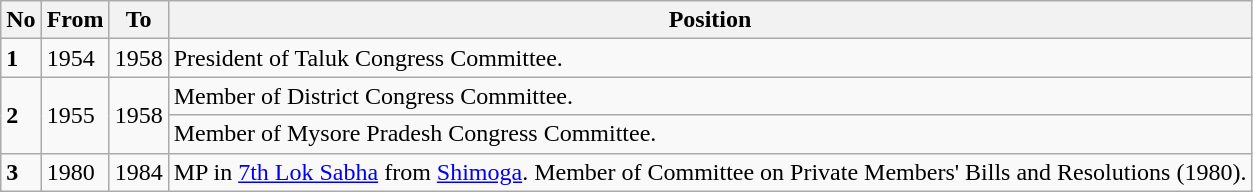<table class="wikitable">
<tr>
<th>No</th>
<th>From</th>
<th>To</th>
<th>Position</th>
</tr>
<tr>
<td><strong>1</strong></td>
<td>1954</td>
<td>1958</td>
<td>President of Taluk Congress Committee.</td>
</tr>
<tr>
<td rowspan="2"><strong>2</strong></td>
<td rowspan="2">1955</td>
<td rowspan="2">1958</td>
<td>Member of District Congress Committee.</td>
</tr>
<tr>
<td>Member of Mysore Pradesh Congress Committee.</td>
</tr>
<tr>
<td><strong>3</strong></td>
<td>1980</td>
<td>1984</td>
<td>MP in <a href='#'>7th Lok Sabha</a> from <a href='#'>Shimoga</a>. Member of Committee on Private Members' Bills and Resolutions (1980).</td>
</tr>
</table>
